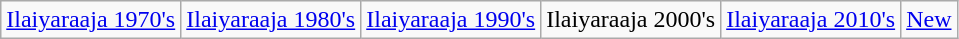<table class="wikitable sortable">
<tr>
<td><a href='#'>Ilaiyaraaja 1970's</a></td>
<td><a href='#'>Ilaiyaraaja 1980's</a></td>
<td><a href='#'>Ilaiyaraaja 1990's</a></td>
<td>Ilaiyaraaja 2000's</td>
<td><a href='#'>Ilaiyaraaja 2010's</a></td>
<td><a href='#'>New</a></td>
</tr>
</table>
